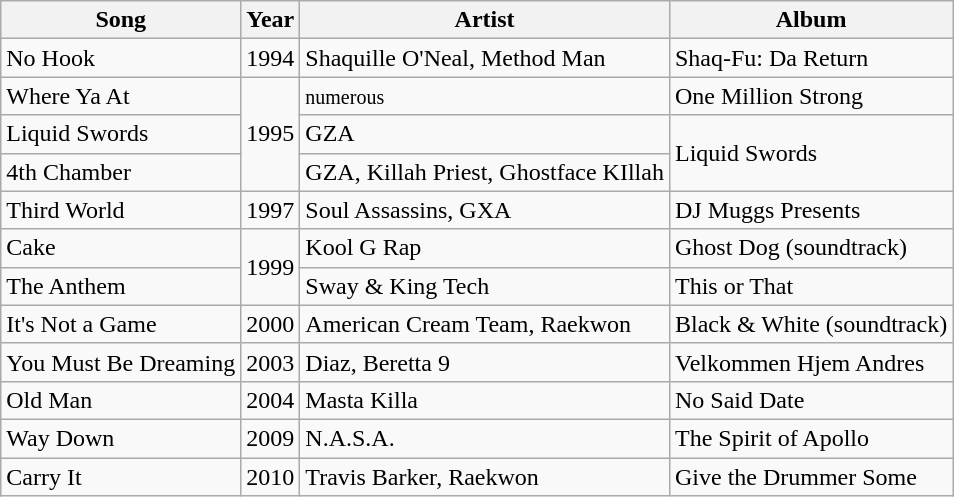<table class="wikitable">
<tr>
<th>Song</th>
<th>Year</th>
<th>Artist</th>
<th>Album</th>
</tr>
<tr>
<td>No Hook</td>
<td>1994</td>
<td>Shaquille O'Neal, Method Man</td>
<td>Shaq-Fu: Da Return</td>
</tr>
<tr>
<td>Where Ya At</td>
<td rowspan="3">1995</td>
<td><small>numerous</small></td>
<td>One Million Strong</td>
</tr>
<tr>
<td>Liquid Swords</td>
<td>GZA</td>
<td rowspan="2">Liquid Swords</td>
</tr>
<tr>
<td>4th Chamber</td>
<td>GZA, Killah Priest, Ghostface KIllah</td>
</tr>
<tr>
<td>Third World</td>
<td>1997</td>
<td>Soul Assassins, GXA</td>
<td>DJ Muggs Presents</td>
</tr>
<tr>
<td>Cake</td>
<td rowspan="2">1999</td>
<td>Kool G Rap</td>
<td>Ghost Dog (soundtrack)</td>
</tr>
<tr>
<td>The Anthem</td>
<td>Sway & King Tech</td>
<td>This or That</td>
</tr>
<tr>
<td>It's Not a Game</td>
<td>2000</td>
<td>American Cream Team, Raekwon</td>
<td>Black & White (soundtrack)</td>
</tr>
<tr>
<td>You Must Be Dreaming</td>
<td>2003</td>
<td>Diaz, Beretta 9</td>
<td>Velkommen Hjem Andres</td>
</tr>
<tr>
<td>Old Man</td>
<td>2004</td>
<td>Masta Killa</td>
<td>No Said Date</td>
</tr>
<tr>
<td>Way Down</td>
<td>2009</td>
<td>N.A.S.A.</td>
<td>The Spirit of Apollo</td>
</tr>
<tr>
<td>Carry It</td>
<td>2010</td>
<td>Travis Barker, Raekwon</td>
<td>Give the Drummer Some</td>
</tr>
</table>
